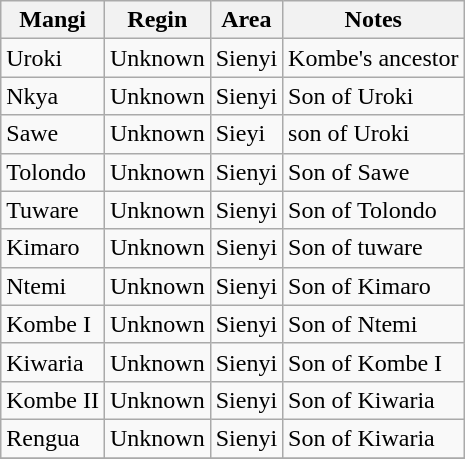<table class=wikitable style=height:1em;>
<tr>
<th>Mangi</th>
<th>Regin</th>
<th>Area</th>
<th>Notes</th>
</tr>
<tr>
<td>Uroki</td>
<td>Unknown</td>
<td>Sienyi</td>
<td>Kombe's ancestor</td>
</tr>
<tr>
<td>Nkya</td>
<td>Unknown</td>
<td>Sienyi</td>
<td>Son of Uroki</td>
</tr>
<tr>
<td>Sawe</td>
<td>Unknown</td>
<td>Sieyi</td>
<td>son of Uroki</td>
</tr>
<tr>
<td>Tolondo</td>
<td>Unknown</td>
<td>Sienyi</td>
<td>Son of Sawe</td>
</tr>
<tr>
<td>Tuware</td>
<td>Unknown</td>
<td>Sienyi</td>
<td>Son of Tolondo</td>
</tr>
<tr>
<td>Kimaro</td>
<td>Unknown</td>
<td>Sienyi</td>
<td>Son of tuware</td>
</tr>
<tr>
<td>Ntemi</td>
<td>Unknown</td>
<td>Sienyi</td>
<td>Son of Kimaro</td>
</tr>
<tr>
<td>Kombe I</td>
<td>Unknown</td>
<td>Sienyi</td>
<td>Son of Ntemi</td>
</tr>
<tr>
<td>Kiwaria</td>
<td>Unknown</td>
<td>Sienyi</td>
<td>Son of Kombe I</td>
</tr>
<tr>
<td>Kombe II</td>
<td>Unknown</td>
<td>Sienyi</td>
<td>Son of Kiwaria</td>
</tr>
<tr>
<td>Rengua</td>
<td>Unknown</td>
<td>Sienyi</td>
<td>Son of Kiwaria</td>
</tr>
<tr>
</tr>
</table>
